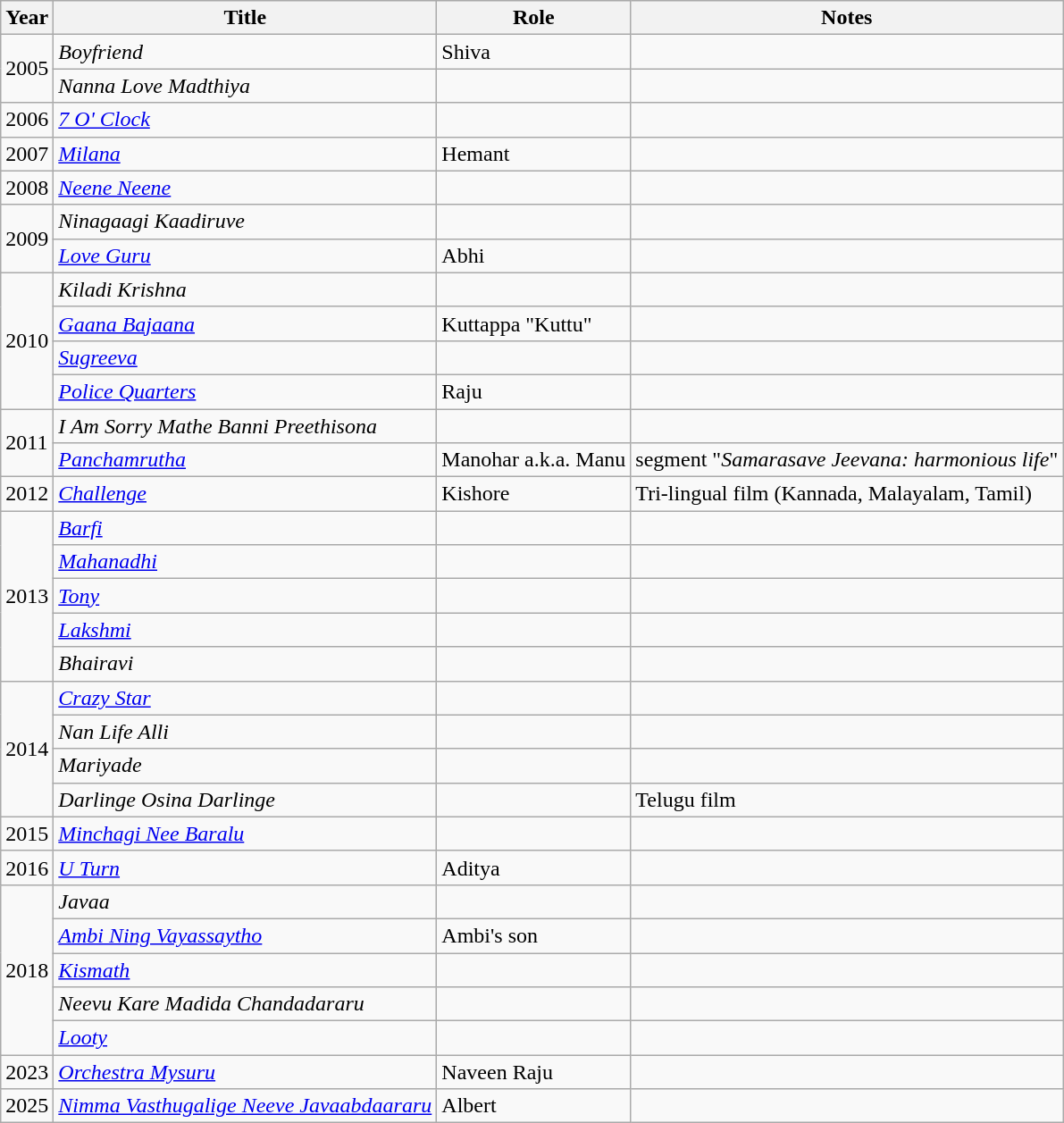<table class="wikitable sortable">
<tr>
<th>Year</th>
<th>Title</th>
<th>Role</th>
<th>Notes</th>
</tr>
<tr>
<td rowspan="2">2005</td>
<td><em>Boyfriend</em></td>
<td>Shiva</td>
<td></td>
</tr>
<tr>
<td><em>Nanna Love Madthiya</em></td>
<td></td>
<td></td>
</tr>
<tr>
<td>2006</td>
<td><em><a href='#'>7 O' Clock</a></em></td>
<td></td>
<td></td>
</tr>
<tr>
<td>2007</td>
<td><em><a href='#'>Milana</a></em></td>
<td>Hemant</td>
<td></td>
</tr>
<tr>
<td>2008</td>
<td><em><a href='#'>Neene Neene</a></em></td>
<td></td>
<td></td>
</tr>
<tr>
<td rowspan="2">2009</td>
<td><em>Ninagaagi Kaadiruve</em></td>
<td></td>
<td></td>
</tr>
<tr>
<td><em><a href='#'>Love Guru</a></em></td>
<td>Abhi</td>
<td></td>
</tr>
<tr>
<td rowspan="4">2010</td>
<td><em>Kiladi Krishna</em></td>
<td></td>
<td></td>
</tr>
<tr>
<td><em><a href='#'>Gaana Bajaana</a></em></td>
<td>Kuttappa "Kuttu"</td>
<td></td>
</tr>
<tr>
<td><em><a href='#'>Sugreeva</a></em></td>
<td></td>
<td></td>
</tr>
<tr>
<td><em><a href='#'>Police Quarters</a></em></td>
<td>Raju</td>
<td></td>
</tr>
<tr>
<td rowspan="2">2011</td>
<td><em>I Am Sorry Mathe Banni Preethisona</em></td>
<td></td>
<td></td>
</tr>
<tr>
<td><em><a href='#'>Panchamrutha</a></em></td>
<td>Manohar a.k.a. Manu</td>
<td>segment "<em>Samarasave Jeevana: harmonious life</em>"</td>
</tr>
<tr>
<td>2012</td>
<td><em><a href='#'>Challenge</a></em></td>
<td>Kishore</td>
<td>Tri-lingual film (Kannada, Malayalam, Tamil)</td>
</tr>
<tr>
<td rowspan="5">2013</td>
<td><em><a href='#'>Barfi</a></em></td>
<td></td>
<td></td>
</tr>
<tr>
<td><em><a href='#'>Mahanadhi</a></em></td>
<td></td>
<td></td>
</tr>
<tr>
<td><em><a href='#'>Tony</a></em></td>
<td></td>
<td></td>
</tr>
<tr>
<td><em><a href='#'>Lakshmi</a></em></td>
<td></td>
<td></td>
</tr>
<tr>
<td><em>Bhairavi</em></td>
<td></td>
<td></td>
</tr>
<tr>
<td rowspan="4">2014</td>
<td><em><a href='#'>Crazy Star</a></em></td>
<td></td>
<td></td>
</tr>
<tr>
<td><em>Nan Life Alli</em></td>
<td></td>
<td></td>
</tr>
<tr>
<td><em>Mariyade</em></td>
<td></td>
<td></td>
</tr>
<tr>
<td><em>Darlinge Osina Darlinge</em></td>
<td></td>
<td>Telugu film</td>
</tr>
<tr>
<td>2015</td>
<td><em><a href='#'>Minchagi Nee Baralu</a></em></td>
<td></td>
<td></td>
</tr>
<tr>
<td>2016</td>
<td><em><a href='#'>U Turn</a></em></td>
<td>Aditya</td>
<td></td>
</tr>
<tr>
<td rowspan="5">2018</td>
<td><em>Javaa</em></td>
<td></td>
<td></td>
</tr>
<tr>
<td><em><a href='#'>Ambi Ning Vayassaytho</a></em></td>
<td>Ambi's son</td>
<td></td>
</tr>
<tr>
<td><em><a href='#'>Kismath</a></em></td>
<td></td>
<td></td>
</tr>
<tr>
<td><em>Neevu Kare Madida Chandadararu</em></td>
<td></td>
<td></td>
</tr>
<tr>
<td><em><a href='#'>Looty</a></em></td>
<td></td>
<td></td>
</tr>
<tr>
<td>2023</td>
<td><em><a href='#'>Orchestra Mysuru</a></em></td>
<td>Naveen Raju</td>
<td></td>
</tr>
<tr>
<td>2025</td>
<td><em><a href='#'>Nimma Vasthugalige Neeve Javaabdaararu</a></em></td>
<td>Albert</td>
<td></td>
</tr>
</table>
